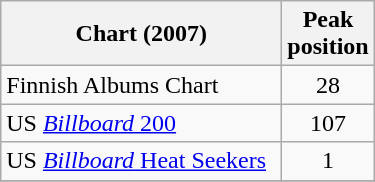<table class="wikitable">
<tr>
<th align="left" width="180">Chart (2007)</th>
<th align="left">Peak<br>position</th>
</tr>
<tr>
<td align="left">Finnish Albums Chart</td>
<td align="center">28</td>
</tr>
<tr>
<td align="left">US <a href='#'><em>Billboard</em> 200</a></td>
<td align="center">107</td>
</tr>
<tr>
<td align="left">US <a href='#'><em>Billboard</em> Heat Seekers</a></td>
<td align="center">1</td>
</tr>
<tr>
</tr>
</table>
